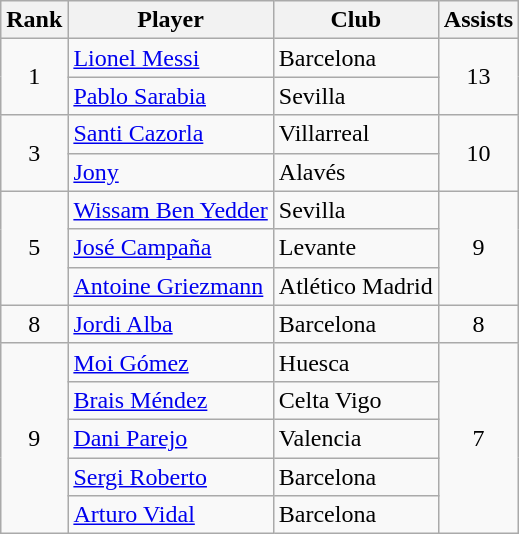<table class="wikitable" style="text-align:center">
<tr>
<th>Rank</th>
<th>Player</th>
<th>Club</th>
<th>Assists</th>
</tr>
<tr>
<td rowspan=2>1</td>
<td align=left> <a href='#'>Lionel Messi</a></td>
<td align=left>Barcelona</td>
<td rowspan=2>13</td>
</tr>
<tr>
<td align=left> <a href='#'>Pablo Sarabia</a></td>
<td align=left>Sevilla</td>
</tr>
<tr>
<td rowspan=2>3</td>
<td align=left> <a href='#'>Santi Cazorla</a></td>
<td align=left>Villarreal</td>
<td rowspan=2>10</td>
</tr>
<tr>
<td align=left> <a href='#'>Jony</a></td>
<td align=left>Alavés</td>
</tr>
<tr>
<td rowspan=3>5</td>
<td align=left> <a href='#'>Wissam Ben Yedder</a></td>
<td align=left>Sevilla</td>
<td rowspan=3>9</td>
</tr>
<tr>
<td align=left> <a href='#'>José Campaña</a></td>
<td align=left>Levante</td>
</tr>
<tr>
<td align=left> <a href='#'>Antoine Griezmann</a></td>
<td align=left>Atlético Madrid</td>
</tr>
<tr>
<td>8</td>
<td align=left> <a href='#'>Jordi Alba</a></td>
<td align=left>Barcelona</td>
<td>8</td>
</tr>
<tr>
<td rowspan=5>9</td>
<td align=left> <a href='#'>Moi Gómez</a></td>
<td align=left>Huesca</td>
<td rowspan=5>7</td>
</tr>
<tr>
<td align=left> <a href='#'>Brais Méndez</a></td>
<td align=left>Celta Vigo</td>
</tr>
<tr>
<td align=left> <a href='#'>Dani Parejo</a></td>
<td align=left>Valencia</td>
</tr>
<tr>
<td align=left> <a href='#'>Sergi Roberto</a></td>
<td align=left>Barcelona</td>
</tr>
<tr>
<td align=left> <a href='#'>Arturo Vidal</a></td>
<td align=left>Barcelona</td>
</tr>
</table>
